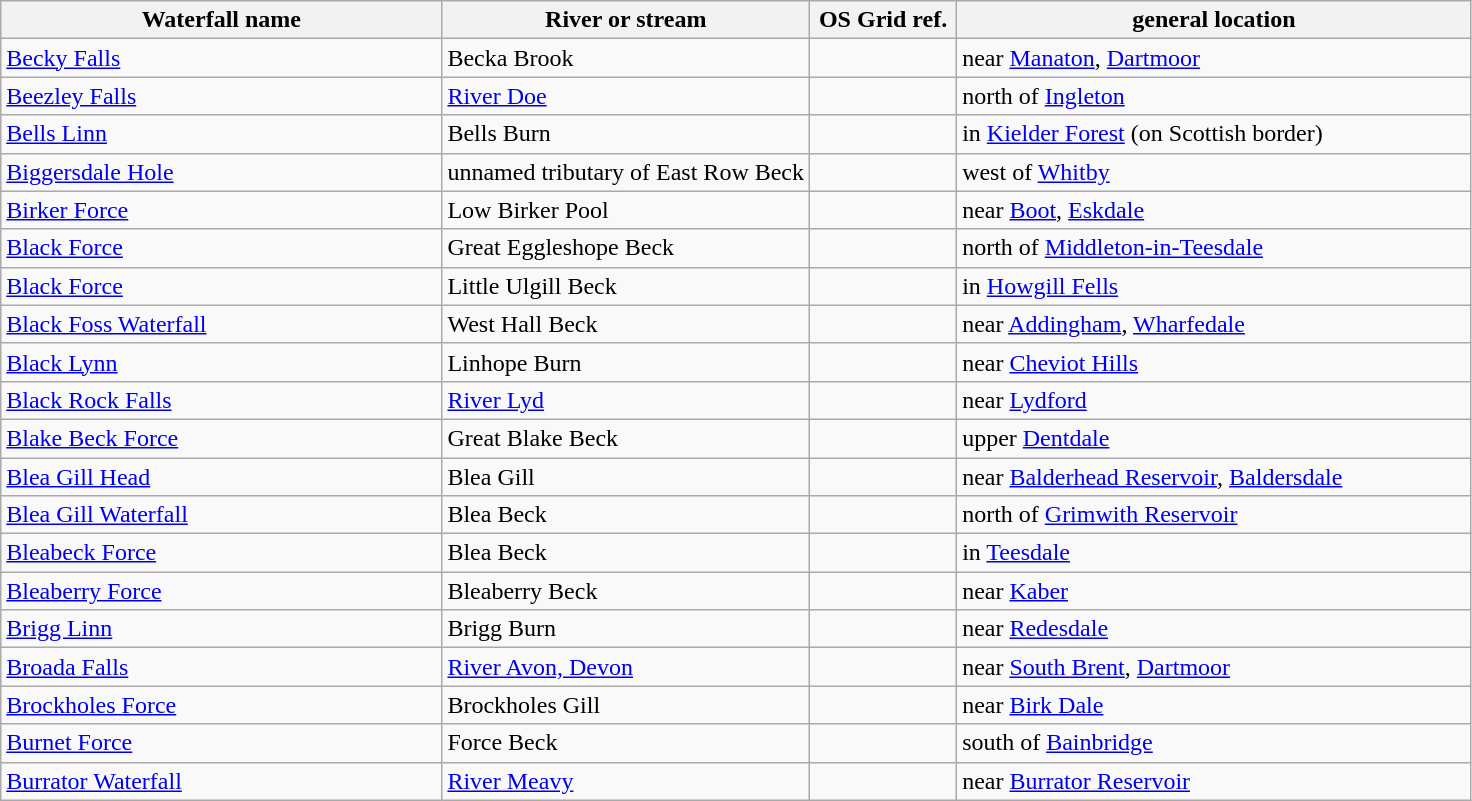<table class="wikitable">
<tr>
<th width=30%>Waterfall name</th>
<th width=25%>River or stream</th>
<th width=10%>OS Grid ref.</th>
<th width=35%>general location</th>
</tr>
<tr>
<td><a href='#'>Becky Falls</a></td>
<td>Becka Brook</td>
<td></td>
<td>near <a href='#'>Manaton</a>, <a href='#'>Dartmoor</a></td>
</tr>
<tr>
<td><a href='#'>Beezley Falls</a></td>
<td><a href='#'>River Doe</a></td>
<td></td>
<td>north of <a href='#'>Ingleton</a></td>
</tr>
<tr>
<td><a href='#'>Bells Linn</a></td>
<td>Bells Burn</td>
<td></td>
<td>in <a href='#'>Kielder Forest</a> (on Scottish border)</td>
</tr>
<tr>
<td><a href='#'>Biggersdale Hole</a></td>
<td>unnamed tributary of East Row Beck</td>
<td></td>
<td>west of <a href='#'>Whitby</a></td>
</tr>
<tr>
<td><a href='#'>Birker Force</a></td>
<td>Low Birker Pool</td>
<td></td>
<td>near <a href='#'>Boot</a>, <a href='#'>Eskdale</a></td>
</tr>
<tr>
<td><a href='#'>Black Force</a></td>
<td>Great Eggleshope Beck</td>
<td></td>
<td>north of <a href='#'>Middleton-in-Teesdale</a></td>
</tr>
<tr>
<td><a href='#'>Black Force</a></td>
<td>Little Ulgill Beck</td>
<td></td>
<td>in <a href='#'>Howgill Fells</a></td>
</tr>
<tr>
<td><a href='#'>Black Foss Waterfall</a></td>
<td>West Hall Beck</td>
<td></td>
<td>near <a href='#'>Addingham</a>, <a href='#'>Wharfedale</a></td>
</tr>
<tr>
<td><a href='#'>Black Lynn</a></td>
<td>Linhope Burn</td>
<td></td>
<td>near <a href='#'>Cheviot Hills</a></td>
</tr>
<tr>
<td><a href='#'>Black Rock Falls</a></td>
<td><a href='#'>River Lyd</a></td>
<td></td>
<td>near <a href='#'>Lydford</a></td>
</tr>
<tr>
<td><a href='#'>Blake Beck Force</a></td>
<td>Great Blake Beck</td>
<td></td>
<td>upper <a href='#'>Dentdale</a></td>
</tr>
<tr>
<td><a href='#'>Blea Gill Head</a></td>
<td>Blea Gill</td>
<td></td>
<td>near <a href='#'>Balderhead Reservoir</a>, <a href='#'>Baldersdale</a></td>
</tr>
<tr>
<td><a href='#'>Blea Gill Waterfall</a></td>
<td>Blea Beck</td>
<td></td>
<td>north of <a href='#'>Grimwith Reservoir</a></td>
</tr>
<tr>
<td><a href='#'>Bleabeck Force</a></td>
<td>Blea Beck</td>
<td></td>
<td>in <a href='#'>Teesdale</a></td>
</tr>
<tr>
<td><a href='#'>Bleaberry Force</a></td>
<td>Bleaberry Beck</td>
<td></td>
<td>near <a href='#'>Kaber</a></td>
</tr>
<tr>
<td><a href='#'>Brigg Linn</a></td>
<td>Brigg Burn</td>
<td></td>
<td>near <a href='#'>Redesdale</a></td>
</tr>
<tr>
<td><a href='#'>Broada Falls</a></td>
<td><a href='#'>River Avon, Devon</a></td>
<td></td>
<td>near <a href='#'>South Brent</a>, <a href='#'>Dartmoor</a></td>
</tr>
<tr>
<td><a href='#'>Brockholes Force</a></td>
<td>Brockholes Gill</td>
<td></td>
<td>near <a href='#'>Birk Dale</a></td>
</tr>
<tr>
<td><a href='#'>Burnet Force</a></td>
<td>Force Beck</td>
<td></td>
<td>south of <a href='#'>Bainbridge</a></td>
</tr>
<tr>
<td><a href='#'>Burrator Waterfall</a></td>
<td><a href='#'>River Meavy</a></td>
<td></td>
<td>near <a href='#'>Burrator Reservoir</a></td>
</tr>
</table>
